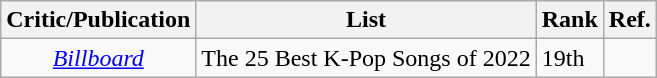<table class="wikitable">
<tr>
<th>Critic/Publication</th>
<th>List</th>
<th>Rank</th>
<th>Ref.</th>
</tr>
<tr>
<td align=center><em><a href='#'>Billboard</a></em></td>
<td>The 25 Best K-Pop Songs of 2022</td>
<td>19th</td>
<td align=center></td>
</tr>
</table>
